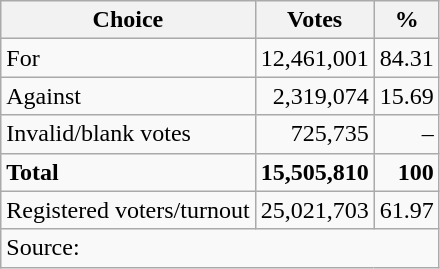<table class=wikitable style=text-align:right>
<tr>
<th>Choice</th>
<th>Votes</th>
<th>%</th>
</tr>
<tr>
<td align=left>For</td>
<td>12,461,001</td>
<td>84.31</td>
</tr>
<tr>
<td align=left>Against</td>
<td>2,319,074</td>
<td>15.69</td>
</tr>
<tr>
<td align=left>Invalid/blank votes</td>
<td>725,735</td>
<td>–</td>
</tr>
<tr>
<td align=left><strong>Total</strong></td>
<td><strong>15,505,810</strong></td>
<td><strong>100</strong></td>
</tr>
<tr>
<td align=left>Registered voters/turnout</td>
<td>25,021,703</td>
<td>61.97</td>
</tr>
<tr>
<td align=left colspan=3>Source: </td>
</tr>
</table>
